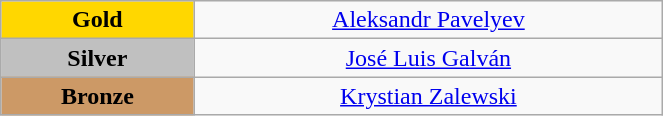<table class="wikitable" style="text-align:center; " width="35%">
<tr>
<td bgcolor="gold"><strong>Gold</strong></td>
<td><a href='#'>Aleksandr Pavelyev</a><br>  <small><em></em></small></td>
</tr>
<tr>
<td bgcolor="silver"><strong>Silver</strong></td>
<td><a href='#'>José Luis Galván</a><br>  <small><em></em></small></td>
</tr>
<tr>
<td bgcolor="CC9966"><strong>Bronze</strong></td>
<td><a href='#'>Krystian Zalewski</a><br>  <small><em></em></small></td>
</tr>
</table>
